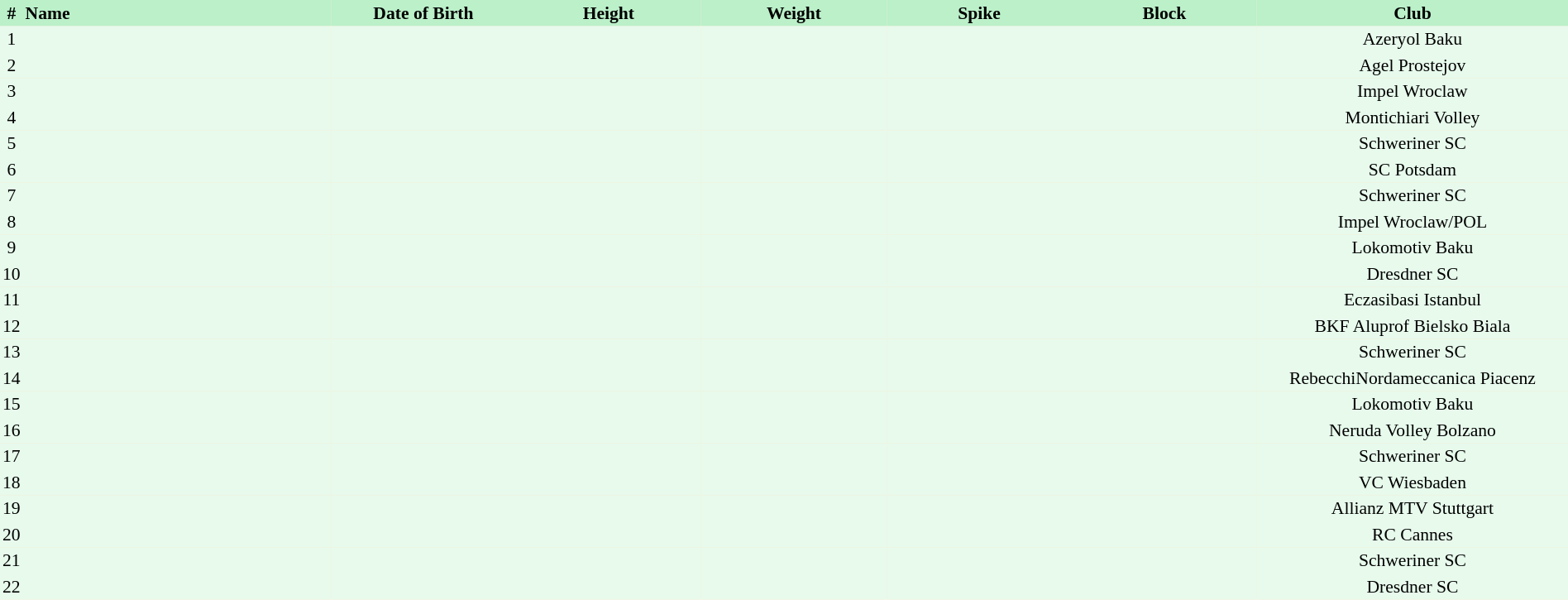<table border=0 cellpadding=2 cellspacing=0  |- bgcolor=#FFECCE style="text-align:center; font-size:90%; width:100%">
<tr bgcolor=#BBF0C9>
<th>#</th>
<th align=left width=20%>Name</th>
<th width=12%>Date of Birth</th>
<th width=12%>Height</th>
<th width=12%>Weight</th>
<th width=12%>Spike</th>
<th width=12%>Block</th>
<th width=20%>Club</th>
</tr>
<tr bgcolor=#E7FAEC>
<td>1</td>
<td align=left></td>
<td align=right></td>
<td></td>
<td></td>
<td></td>
<td></td>
<td>Azeryol Baku</td>
</tr>
<tr bgcolor=#E7FAEC>
<td>2</td>
<td align=left></td>
<td align=right></td>
<td></td>
<td></td>
<td></td>
<td></td>
<td>Agel Prostejov</td>
</tr>
<tr bgcolor=#E7FAEC>
<td>3</td>
<td align=left></td>
<td align=right></td>
<td></td>
<td></td>
<td></td>
<td></td>
<td>Impel Wroclaw</td>
</tr>
<tr bgcolor=#E7FAEC>
<td>4</td>
<td align=left></td>
<td align=right></td>
<td></td>
<td></td>
<td></td>
<td></td>
<td>Montichiari Volley</td>
</tr>
<tr bgcolor=#E7FAEC>
<td>5</td>
<td align=left></td>
<td align=right></td>
<td></td>
<td></td>
<td></td>
<td></td>
<td>Schweriner SC</td>
</tr>
<tr bgcolor=#E7FAEC>
<td>6</td>
<td align=left></td>
<td align=right></td>
<td></td>
<td></td>
<td></td>
<td></td>
<td>SC Potsdam</td>
</tr>
<tr bgcolor=#E7FAEC>
<td>7</td>
<td align=left></td>
<td align=right></td>
<td></td>
<td></td>
<td></td>
<td></td>
<td>Schweriner SC</td>
</tr>
<tr bgcolor=#E7FAEC>
<td>8</td>
<td align=left></td>
<td align=right></td>
<td></td>
<td></td>
<td></td>
<td></td>
<td>Impel Wroclaw/POL</td>
</tr>
<tr bgcolor=#E7FAEC>
<td>9</td>
<td align=left></td>
<td align=right></td>
<td></td>
<td></td>
<td></td>
<td></td>
<td>Lokomotiv Baku</td>
</tr>
<tr bgcolor=#E7FAEC>
<td>10</td>
<td align=left></td>
<td align=right></td>
<td></td>
<td></td>
<td></td>
<td></td>
<td>Dresdner SC</td>
</tr>
<tr bgcolor=#E7FAEC>
<td>11</td>
<td align=left></td>
<td align=right></td>
<td></td>
<td></td>
<td></td>
<td></td>
<td>Eczasibasi Istanbul</td>
</tr>
<tr bgcolor=#E7FAEC>
<td>12</td>
<td align=left></td>
<td align=right></td>
<td></td>
<td></td>
<td></td>
<td></td>
<td>BKF Aluprof Bielsko Biala</td>
</tr>
<tr bgcolor=#E7FAEC>
<td>13</td>
<td align=left></td>
<td align=right></td>
<td></td>
<td></td>
<td></td>
<td></td>
<td>Schweriner SC</td>
</tr>
<tr bgcolor=#E7FAEC>
<td>14</td>
<td align=left></td>
<td align=right></td>
<td></td>
<td></td>
<td></td>
<td></td>
<td>RebecchiNordameccanica Piacenz</td>
</tr>
<tr bgcolor=#E7FAEC>
<td>15</td>
<td align=left></td>
<td align=right></td>
<td></td>
<td></td>
<td></td>
<td></td>
<td>Lokomotiv Baku</td>
</tr>
<tr bgcolor=#E7FAEC>
<td>16</td>
<td align=left></td>
<td align=right></td>
<td></td>
<td></td>
<td></td>
<td></td>
<td>Neruda Volley Bolzano</td>
</tr>
<tr bgcolor=#E7FAEC>
<td>17</td>
<td align=left></td>
<td align=right></td>
<td></td>
<td></td>
<td></td>
<td></td>
<td>Schweriner SC</td>
</tr>
<tr bgcolor=#E7FAEC>
<td>18</td>
<td align=left></td>
<td align=right></td>
<td></td>
<td></td>
<td></td>
<td></td>
<td>VC Wiesbaden</td>
</tr>
<tr bgcolor=#E7FAEC>
<td>19</td>
<td align=left></td>
<td align=right></td>
<td></td>
<td></td>
<td></td>
<td></td>
<td>Allianz MTV Stuttgart</td>
</tr>
<tr bgcolor=#E7FAEC>
<td>20</td>
<td align=left></td>
<td align=right></td>
<td></td>
<td></td>
<td></td>
<td></td>
<td>RC Cannes</td>
</tr>
<tr bgcolor=#E7FAEC>
<td>21</td>
<td align=left></td>
<td align=right></td>
<td></td>
<td></td>
<td></td>
<td></td>
<td>Schweriner SC</td>
</tr>
<tr bgcolor=#E7FAEC>
<td>22</td>
<td align=left></td>
<td align=right></td>
<td></td>
<td></td>
<td></td>
<td></td>
<td>Dresdner SC</td>
</tr>
</table>
